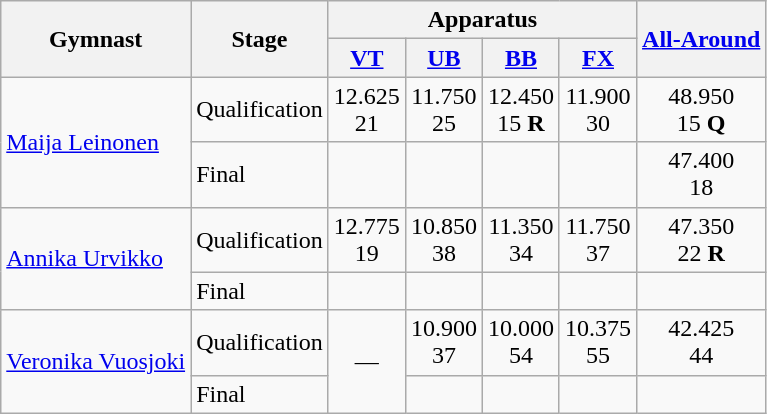<table class="wikitable" style="white-space:nowrap;">
<tr>
<th rowspan=2>Gymnast</th>
<th rowspan=2>Stage</th>
<th colspan=4>Apparatus</th>
<th rowspan=2><a href='#'>All-Around</a></th>
</tr>
<tr>
<th><a href='#'>VT</a></th>
<th><a href='#'>UB</a></th>
<th><a href='#'>BB</a></th>
<th><a href='#'>FX</a></th>
</tr>
<tr align=center>
<td align=left rowspan=2><a href='#'>Maija Leinonen</a></td>
<td align=left>Qualification</td>
<td>12.625<br>21</td>
<td>11.750<br>25</td>
<td>12.450<br>15 <strong>R</strong></td>
<td>11.900<br>30</td>
<td>48.950<br>15 <strong>Q</strong></td>
</tr>
<tr align=center>
<td align=left>Final</td>
<td></td>
<td></td>
<td></td>
<td></td>
<td>47.400<br>18</td>
</tr>
<tr align=center>
<td align=left rowspan=2><a href='#'>Annika Urvikko</a></td>
<td align=left>Qualification</td>
<td>12.775<br>19</td>
<td>10.850<br>38</td>
<td>11.350<br>34</td>
<td>11.750<br>37</td>
<td>47.350<br>22 <strong>R</strong></td>
</tr>
<tr align=center>
<td align=left>Final</td>
<td></td>
<td></td>
<td></td>
<td></td>
<td></td>
</tr>
<tr align=center>
<td align=left rowspan=2><a href='#'>Veronika Vuosjoki</a></td>
<td align=left>Qualification</td>
<td rowspan=2>—</td>
<td>10.900<br>37</td>
<td>10.000<br>54</td>
<td>10.375<br>55</td>
<td>42.425<br>44</td>
</tr>
<tr align=center>
<td align=left>Final</td>
<td></td>
<td></td>
<td></td>
<td></td>
</tr>
</table>
